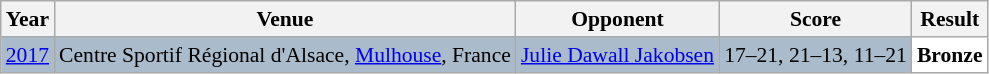<table class="sortable wikitable" style="font-size: 90%;">
<tr>
<th>Year</th>
<th>Venue</th>
<th>Opponent</th>
<th>Score</th>
<th>Result</th>
</tr>
<tr style="background:#AABBCC">
<td align="center"><a href='#'>2017</a></td>
<td align="left">Centre Sportif Régional d'Alsace, <a href='#'>Mulhouse</a>, France</td>
<td align="left"> <a href='#'>Julie Dawall Jakobsen</a></td>
<td align="left">17–21, 21–13, 11–21</td>
<td style="text-align:left; background:white"> <strong>Bronze</strong></td>
</tr>
</table>
